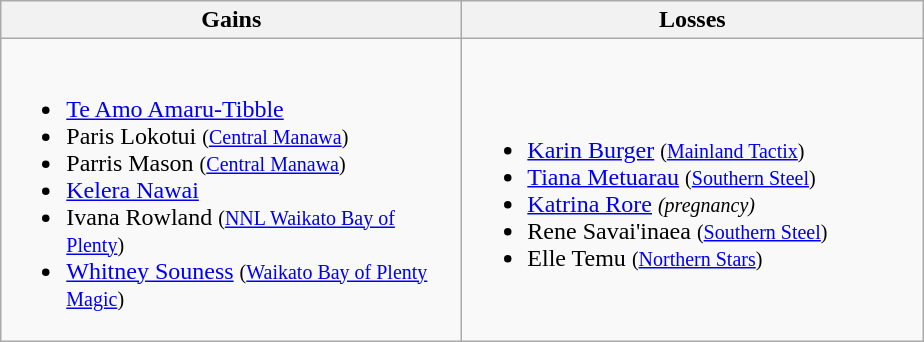<table class=wikitable>
<tr>
<th width=300> Gains</th>
<th width=300> Losses</th>
</tr>
<tr>
<td><br><ul><li><a href='#'>Te Amo Amaru-Tibble</a></li><li>Paris Lokotui <small>(<a href='#'>Central Manawa</a>)</small></li><li>Parris Mason <small>(<a href='#'>Central Manawa</a>)</small></li><li><a href='#'>Kelera Nawai</a></li><li>Ivana Rowland <small>(<a href='#'>NNL Waikato Bay of Plenty</a>)</small></li><li><a href='#'>Whitney Souness</a> <small>(<a href='#'>Waikato Bay of Plenty Magic</a>)</small></li></ul></td>
<td><br><ul><li><a href='#'>Karin Burger</a> <small>(<a href='#'>Mainland Tactix</a>)</small></li><li><a href='#'>Tiana Metuarau</a> <small>(<a href='#'>Southern Steel</a>)</small></li><li><a href='#'>Katrina Rore</a> <small><em>(pregnancy)</em></small></li><li>Rene Savai'inaea <small>(<a href='#'>Southern Steel</a>)</small></li><li>Elle Temu <small>(<a href='#'>Northern Stars</a>)</small></li></ul></td>
</tr>
</table>
